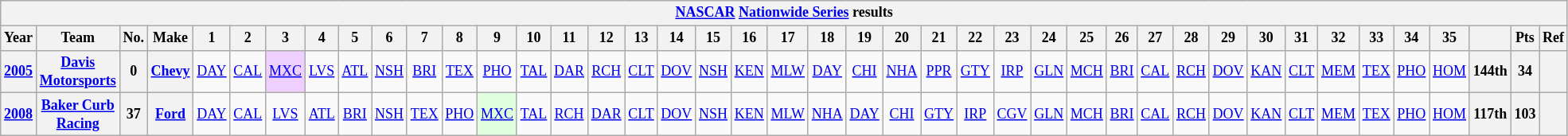<table class="wikitable" style="text-align:center; font-size:75%">
<tr>
<th colspan=42><a href='#'>NASCAR</a> <a href='#'>Nationwide Series</a> results</th>
</tr>
<tr>
<th>Year</th>
<th>Team</th>
<th>No.</th>
<th>Make</th>
<th>1</th>
<th>2</th>
<th>3</th>
<th>4</th>
<th>5</th>
<th>6</th>
<th>7</th>
<th>8</th>
<th>9</th>
<th>10</th>
<th>11</th>
<th>12</th>
<th>13</th>
<th>14</th>
<th>15</th>
<th>16</th>
<th>17</th>
<th>18</th>
<th>19</th>
<th>20</th>
<th>21</th>
<th>22</th>
<th>23</th>
<th>24</th>
<th>25</th>
<th>26</th>
<th>27</th>
<th>28</th>
<th>29</th>
<th>30</th>
<th>31</th>
<th>32</th>
<th>33</th>
<th>34</th>
<th>35</th>
<th></th>
<th>Pts</th>
<th>Ref</th>
</tr>
<tr>
<th><a href='#'>2005</a></th>
<th><a href='#'>Davis Motorsports</a></th>
<th>0</th>
<th><a href='#'>Chevy</a></th>
<td><a href='#'>DAY</a></td>
<td><a href='#'>CAL</a></td>
<td style="background:#EFCFFF;"><a href='#'>MXC</a><br></td>
<td><a href='#'>LVS</a></td>
<td><a href='#'>ATL</a></td>
<td><a href='#'>NSH</a></td>
<td><a href='#'>BRI</a></td>
<td><a href='#'>TEX</a></td>
<td><a href='#'>PHO</a></td>
<td><a href='#'>TAL</a></td>
<td><a href='#'>DAR</a></td>
<td><a href='#'>RCH</a></td>
<td><a href='#'>CLT</a></td>
<td><a href='#'>DOV</a></td>
<td><a href='#'>NSH</a></td>
<td><a href='#'>KEN</a></td>
<td><a href='#'>MLW</a></td>
<td><a href='#'>DAY</a></td>
<td><a href='#'>CHI</a></td>
<td><a href='#'>NHA</a></td>
<td><a href='#'>PPR</a></td>
<td><a href='#'>GTY</a></td>
<td><a href='#'>IRP</a></td>
<td><a href='#'>GLN</a></td>
<td><a href='#'>MCH</a></td>
<td><a href='#'>BRI</a></td>
<td><a href='#'>CAL</a></td>
<td><a href='#'>RCH</a></td>
<td><a href='#'>DOV</a></td>
<td><a href='#'>KAN</a></td>
<td><a href='#'>CLT</a></td>
<td><a href='#'>MEM</a></td>
<td><a href='#'>TEX</a></td>
<td><a href='#'>PHO</a></td>
<td><a href='#'>HOM</a></td>
<th>144th</th>
<th>34</th>
<th></th>
</tr>
<tr>
<th><a href='#'>2008</a></th>
<th><a href='#'>Baker Curb Racing</a></th>
<th>37</th>
<th><a href='#'>Ford</a></th>
<td><a href='#'>DAY</a></td>
<td><a href='#'>CAL</a></td>
<td><a href='#'>LVS</a></td>
<td><a href='#'>ATL</a></td>
<td><a href='#'>BRI</a></td>
<td><a href='#'>NSH</a></td>
<td><a href='#'>TEX</a></td>
<td><a href='#'>PHO</a></td>
<td style="background:#DFFFDF;"><a href='#'>MXC</a><br></td>
<td><a href='#'>TAL</a></td>
<td><a href='#'>RCH</a></td>
<td><a href='#'>DAR</a></td>
<td><a href='#'>CLT</a></td>
<td><a href='#'>DOV</a></td>
<td><a href='#'>NSH</a></td>
<td><a href='#'>KEN</a></td>
<td><a href='#'>MLW</a></td>
<td><a href='#'>NHA</a></td>
<td><a href='#'>DAY</a></td>
<td><a href='#'>CHI</a></td>
<td><a href='#'>GTY</a></td>
<td><a href='#'>IRP</a></td>
<td><a href='#'>CGV</a></td>
<td><a href='#'>GLN</a></td>
<td><a href='#'>MCH</a></td>
<td><a href='#'>BRI</a></td>
<td><a href='#'>CAL</a></td>
<td><a href='#'>RCH</a></td>
<td><a href='#'>DOV</a></td>
<td><a href='#'>KAN</a></td>
<td><a href='#'>CLT</a></td>
<td><a href='#'>MEM</a></td>
<td><a href='#'>TEX</a></td>
<td><a href='#'>PHO</a></td>
<td><a href='#'>HOM</a></td>
<th>117th</th>
<th>103</th>
<th></th>
</tr>
</table>
